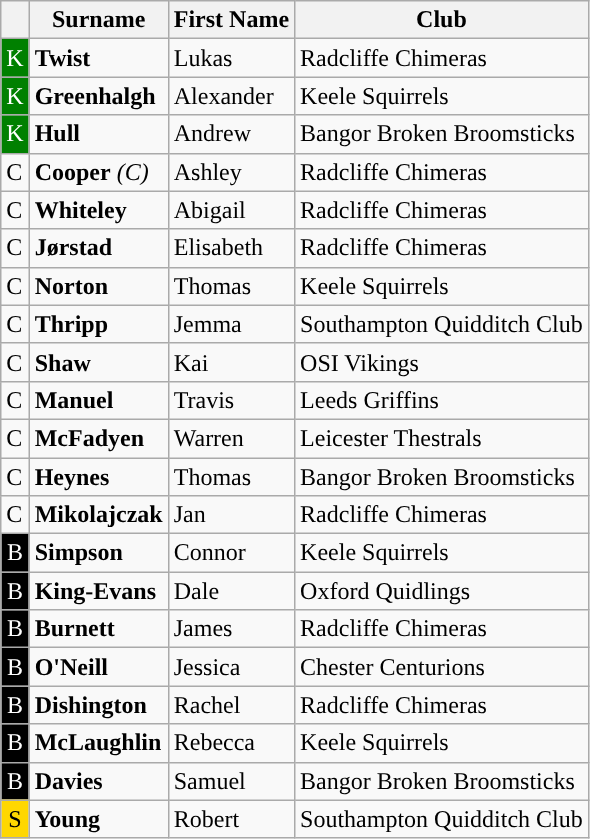<table class="wikitable sortable mw-collapsible mw-collapsed">
<tr>
<th></th>
<th>Surname</th>
<th>First Name</th>
<th>Club</th>
</tr>
<tr>
<td style="text-align:center; background:Green; color:white">K</td>
<td><strong>Twist</strong></td>
<td>Lukas</td>
<td>Radcliffe Chimeras</td>
</tr>
<tr>
<td style="text-align:center; background:Green; color:white">K</td>
<td><strong>Greenhalgh</strong></td>
<td>Alexander</td>
<td>Keele Squirrels</td>
</tr>
<tr>
<td style="text-align:center; background:Green; color:white">K</td>
<td><strong>Hull</strong></td>
<td>Andrew</td>
<td>Bangor Broken Broomsticks</td>
</tr>
<tr>
<td>C</td>
<td><strong>Cooper</strong> <em>(C)</em></td>
<td>Ashley</td>
<td>Radcliffe Chimeras</td>
</tr>
<tr>
<td>C</td>
<td><strong>Whiteley</strong></td>
<td>Abigail</td>
<td>Radcliffe Chimeras</td>
</tr>
<tr>
<td>C</td>
<td><strong>Jørstad</strong></td>
<td>Elisabeth</td>
<td>Radcliffe Chimeras</td>
</tr>
<tr>
<td>C</td>
<td><strong>Norton</strong></td>
<td>Thomas</td>
<td>Keele Squirrels</td>
</tr>
<tr>
<td>C</td>
<td><strong>Thripp</strong></td>
<td>Jemma</td>
<td>Southampton Quidditch Club</td>
</tr>
<tr>
<td>C</td>
<td><strong>Shaw</strong></td>
<td>Kai</td>
<td>OSI Vikings</td>
</tr>
<tr>
<td>C</td>
<td><strong>Manuel</strong></td>
<td>Travis</td>
<td>Leeds Griffins</td>
</tr>
<tr>
<td>C</td>
<td><strong>McFadyen</strong></td>
<td>Warren</td>
<td>Leicester Thestrals</td>
</tr>
<tr>
<td>C</td>
<td><strong>Heynes</strong></td>
<td>Thomas</td>
<td>Bangor Broken Broomsticks</td>
</tr>
<tr>
<td>C</td>
<td><strong>Mikolajczak</strong></td>
<td>Jan</td>
<td>Radcliffe Chimeras</td>
</tr>
<tr>
<td style="text-align:center; background:Black; color:white">B</td>
<td><strong>Simpson</strong></td>
<td>Connor</td>
<td>Keele Squirrels</td>
</tr>
<tr>
<td style="text-align:center; background:Black; color:white">B</td>
<td><strong>King-Evans</strong></td>
<td>Dale</td>
<td>Oxford Quidlings</td>
</tr>
<tr>
<td style="text-align:center; background:Black; color:white">B</td>
<td><strong>Burnett</strong></td>
<td>James</td>
<td>Radcliffe Chimeras</td>
</tr>
<tr>
<td style="text-align:center; background:Black; color:white">B</td>
<td><strong>O'Neill</strong></td>
<td>Jessica</td>
<td>Chester Centurions</td>
</tr>
<tr>
<td style="text-align:center; background:Black; color:white">B</td>
<td><strong>Dishington</strong></td>
<td>Rachel</td>
<td>Radcliffe Chimeras</td>
</tr>
<tr>
<td style="text-align:center; background:Black; color:white">B</td>
<td><strong>McLaughlin</strong></td>
<td>Rebecca</td>
<td>Keele Squirrels</td>
</tr>
<tr>
<td style="text-align:center; background:Black; color:white">B</td>
<td><strong>Davies</strong></td>
<td>Samuel</td>
<td>Bangor Broken Broomsticks</td>
</tr>
<tr>
<td style="text-align:center; background:Gold">S</td>
<td><strong>Young</strong></td>
<td>Robert</td>
<td>Southampton Quidditch Club</td>
</tr>
</table>
